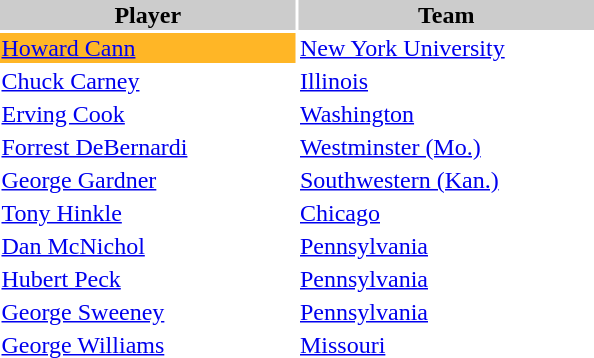<table style="width:400px" "border:'1' 'solid' 'gray'">
<tr>
<th style="background:#CCCCCC;width:50%">Player</th>
<th style="background:#CCCCCC;width:50%">Team</th>
</tr>
<tr>
<td style="background-color:#ffb626"><a href='#'>Howard Cann</a></td>
<td><a href='#'>New York University</a></td>
</tr>
<tr>
<td><a href='#'>Chuck Carney</a></td>
<td><a href='#'>Illinois</a></td>
</tr>
<tr>
<td><a href='#'>Erving Cook</a></td>
<td><a href='#'>Washington</a></td>
</tr>
<tr>
<td><a href='#'>Forrest DeBernardi</a></td>
<td><a href='#'>Westminster (Mo.)</a></td>
</tr>
<tr>
<td><a href='#'>George Gardner</a></td>
<td><a href='#'>Southwestern (Kan.)</a></td>
</tr>
<tr>
<td><a href='#'>Tony Hinkle</a></td>
<td><a href='#'>Chicago</a></td>
</tr>
<tr>
<td><a href='#'>Dan McNichol</a></td>
<td><a href='#'>Pennsylvania</a></td>
</tr>
<tr>
<td><a href='#'>Hubert Peck</a></td>
<td><a href='#'>Pennsylvania</a></td>
</tr>
<tr>
<td><a href='#'>George Sweeney</a></td>
<td><a href='#'>Pennsylvania</a></td>
</tr>
<tr>
<td><a href='#'>George Williams</a></td>
<td><a href='#'>Missouri</a></td>
</tr>
</table>
